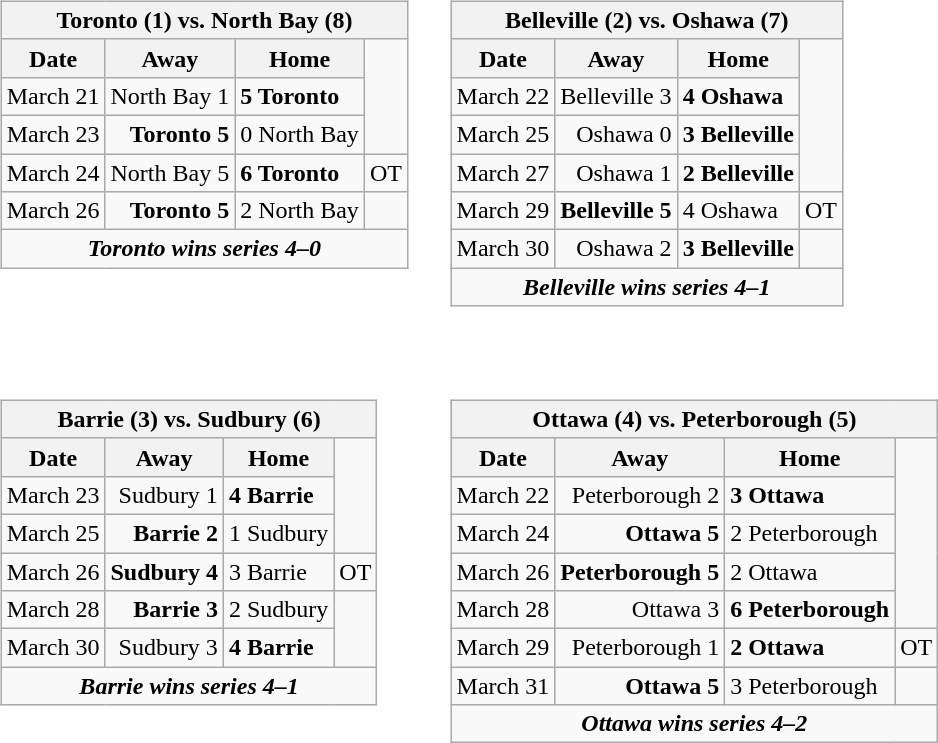<table cellspacing="10">
<tr>
<td valign="top"><br><table class="wikitable">
<tr>
<th bgcolor="#DDDDDD" colspan="4">Toronto (1) vs. North Bay (8)</th>
</tr>
<tr>
<th>Date</th>
<th>Away</th>
<th>Home</th>
</tr>
<tr>
<td>March 21</td>
<td align="right">North Bay 1</td>
<td><strong>5 Toronto</strong></td>
</tr>
<tr>
<td>March 23</td>
<td align="right"><strong>Toronto 5</strong></td>
<td>0 North Bay</td>
</tr>
<tr>
<td>March 24</td>
<td align="right">North Bay 5</td>
<td><strong>6 Toronto</strong></td>
<td>OT</td>
</tr>
<tr>
<td>March 26</td>
<td align="right"><strong>Toronto 5</strong></td>
<td>2 North Bay</td>
</tr>
<tr align="center">
<td colspan="4"><strong><em>Toronto wins series 4–0</em></strong></td>
</tr>
</table>
</td>
<td valign="top"><br><table class="wikitable">
<tr>
<th bgcolor="#DDDDDD" colspan="4">Belleville (2) vs. Oshawa (7)</th>
</tr>
<tr>
<th>Date</th>
<th>Away</th>
<th>Home</th>
</tr>
<tr>
<td>March 22</td>
<td align="right">Belleville 3</td>
<td><strong>4 Oshawa</strong></td>
</tr>
<tr>
<td>March 25</td>
<td align="right">Oshawa 0</td>
<td><strong>3 Belleville</strong></td>
</tr>
<tr>
<td>March 27</td>
<td align="right">Oshawa 1</td>
<td><strong>2 Belleville</strong></td>
</tr>
<tr>
<td>March 29</td>
<td align="right"><strong>Belleville 5</strong></td>
<td>4 Oshawa</td>
<td>OT</td>
</tr>
<tr>
<td>March 30</td>
<td align="right">Oshawa 2</td>
<td><strong>3 Belleville</strong></td>
</tr>
<tr align="center">
<td colspan="4"><strong><em>Belleville wins series 4–1</em></strong></td>
</tr>
</table>
</td>
</tr>
<tr>
<td valign="top"><br><table class="wikitable">
<tr>
<th bgcolor="#DDDDDD" colspan="4">Barrie (3) vs. Sudbury (6)</th>
</tr>
<tr>
<th>Date</th>
<th>Away</th>
<th>Home</th>
</tr>
<tr>
<td>March 23</td>
<td align="right">Sudbury 1</td>
<td><strong>4 Barrie</strong></td>
</tr>
<tr>
<td>March 25</td>
<td align="right"><strong>Barrie 2</strong></td>
<td>1 Sudbury</td>
</tr>
<tr>
<td>March 26</td>
<td align="right"><strong>Sudbury 4</strong></td>
<td>3 Barrie</td>
<td>OT</td>
</tr>
<tr>
<td>March 28</td>
<td align="right"><strong>Barrie 3</strong></td>
<td>2 Sudbury</td>
</tr>
<tr>
<td>March 30</td>
<td align="right">Sudbury 3</td>
<td><strong>4 Barrie</strong></td>
</tr>
<tr align="center">
<td colspan="4"><strong><em>Barrie wins series 4–1</em></strong></td>
</tr>
</table>
</td>
<td valign="top"><br><table class="wikitable">
<tr>
<th bgcolor="#DDDDDD" colspan="4">Ottawa (4) vs. Peterborough (5)</th>
</tr>
<tr>
<th>Date</th>
<th>Away</th>
<th>Home</th>
</tr>
<tr>
<td>March 22</td>
<td align="right">Peterborough 2</td>
<td><strong>3 Ottawa</strong></td>
</tr>
<tr>
<td>March 24</td>
<td align="right"><strong>Ottawa 5</strong></td>
<td>2 Peterborough</td>
</tr>
<tr>
<td>March 26</td>
<td align="right"><strong>Peterborough 5</strong></td>
<td>2 Ottawa</td>
</tr>
<tr>
<td>March 28</td>
<td align="right">Ottawa 3</td>
<td><strong>6 Peterborough</strong></td>
</tr>
<tr>
<td>March 29</td>
<td align="right">Peterborough 1</td>
<td><strong>2 Ottawa</strong></td>
<td>OT</td>
</tr>
<tr>
<td>March 31</td>
<td align="right"><strong> Ottawa 5</strong></td>
<td>3 Peterborough</td>
</tr>
<tr align="center">
<td colspan="4"><strong><em>Ottawa wins series 4–2</em></strong></td>
</tr>
</table>
</td>
</tr>
</table>
